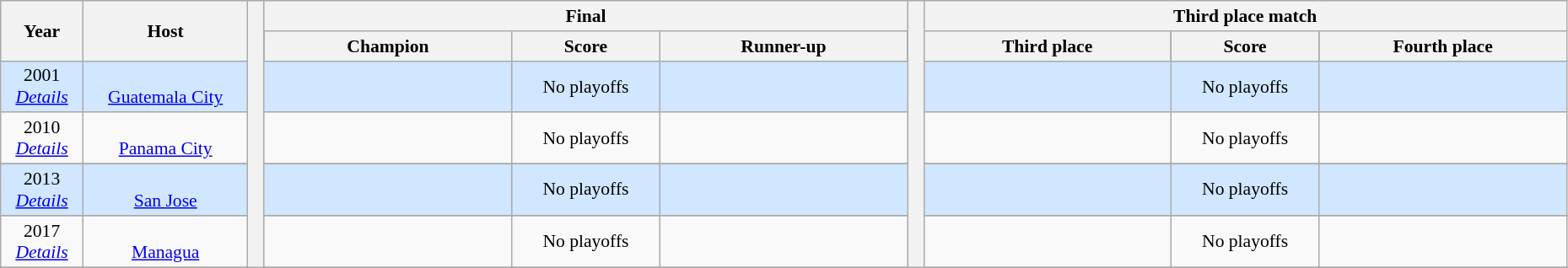<table class="wikitable" style="font-size:90%; width: 98%; text-align: center;">
<tr bgcolor=#C1D8FF>
<th rowspan=2 width=5%>Year</th>
<th rowspan=2 width=10%>Host</th>
<th width=1% rowspan=100 bgcolor=ffffff></th>
<th colspan=3>Final</th>
<th width=1% rowspan=100 bgcolor=ffffff></th>
<th colspan=3>Third place match</th>
</tr>
<tr bgcolor=FEF>
<th width=15%>Champion</th>
<th width=9%>Score</th>
<th width=15%>Runner-up</th>
<th width=15%>Third place</th>
<th width=9%>Score</th>
<th width=15%>Fourth place</th>
</tr>
<tr bgcolor=#D0E7FF>
<td>2001<br><em><a href='#'>Details</a></em></td>
<td><br><a href='#'>Guatemala City</a></td>
<td><strong></strong></td>
<td><span>No playoffs</span></td>
<td></td>
<td></td>
<td><span>No playoffs</span></td>
<td></td>
</tr>
<tr>
<td>2010<br><em><a href='#'>Details</a></em></td>
<td><br><a href='#'>Panama City</a></td>
<td><strong></strong></td>
<td><span>No playoffs</span></td>
<td></td>
<td></td>
<td><span>No playoffs</span></td>
<td></td>
</tr>
<tr>
</tr>
<tr bgcolor=#D0E7FF>
<td>2013<br><em><a href='#'>Details</a></em></td>
<td><br><a href='#'>San Jose</a></td>
<td><strong></strong></td>
<td><span>No playoffs</span></td>
<td></td>
<td></td>
<td><span>No playoffs</span></td>
<td></td>
</tr>
<tr>
</tr>
<tr>
<td>2017<br><em><a href='#'>Details</a></em></td>
<td><br><a href='#'>Managua</a></td>
<td><strong></strong></td>
<td><span>No playoffs</span></td>
<td></td>
<td></td>
<td><span>No playoffs</span></td>
<td></td>
</tr>
<tr>
</tr>
</table>
